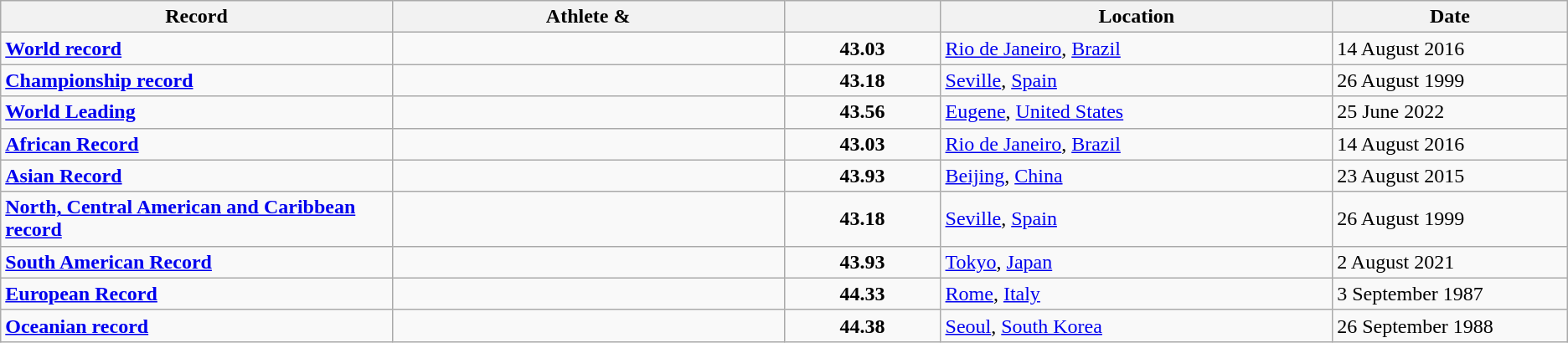<table class="wikitable">
<tr>
<th width=25% align=center>Record</th>
<th width=25% align=center>Athlete & </th>
<th width=10% align=center></th>
<th width=25% align=center>Location</th>
<th width=15% align=center>Date</th>
</tr>
<tr>
<td><strong><a href='#'>World record</a></strong></td>
<td></td>
<td align=center><strong>43.03</strong></td>
<td><a href='#'>Rio de Janeiro</a>, <a href='#'>Brazil</a></td>
<td>14 August 2016</td>
</tr>
<tr>
<td><strong><a href='#'>Championship record</a></strong></td>
<td></td>
<td align=center><strong>43.18</strong></td>
<td><a href='#'>Seville</a>, <a href='#'>Spain</a></td>
<td>26 August 1999</td>
</tr>
<tr>
<td><strong><a href='#'>World Leading</a></strong></td>
<td></td>
<td align=center><strong>43.56</strong></td>
<td><a href='#'>Eugene</a>, <a href='#'>United States</a></td>
<td>25 June 2022</td>
</tr>
<tr>
<td><strong><a href='#'>African Record</a></strong></td>
<td></td>
<td align=center><strong>43.03</strong></td>
<td><a href='#'>Rio de Janeiro</a>, <a href='#'>Brazil</a></td>
<td>14 August 2016</td>
</tr>
<tr>
<td><strong><a href='#'>Asian Record</a></strong></td>
<td></td>
<td align=center><strong>43.93</strong></td>
<td><a href='#'>Beijing</a>, <a href='#'>China</a></td>
<td>23 August 2015</td>
</tr>
<tr>
<td><strong><a href='#'>North, Central American and Caribbean record</a></strong></td>
<td></td>
<td align=center><strong>43.18</strong></td>
<td><a href='#'>Seville</a>, <a href='#'>Spain</a></td>
<td>26 August 1999</td>
</tr>
<tr>
<td><strong><a href='#'>South American Record</a></strong></td>
<td></td>
<td align=center><strong>43.93</strong></td>
<td><a href='#'>Tokyo</a>, <a href='#'>Japan</a></td>
<td>2 August 2021</td>
</tr>
<tr>
<td><strong><a href='#'>European Record</a></strong></td>
<td></td>
<td align=center><strong>44.33</strong></td>
<td><a href='#'>Rome</a>, <a href='#'>Italy</a></td>
<td>3 September 1987</td>
</tr>
<tr>
<td><strong><a href='#'>Oceanian record</a></strong></td>
<td></td>
<td align=center><strong>44.38</strong></td>
<td><a href='#'>Seoul</a>, <a href='#'>South Korea</a></td>
<td>26 September 1988</td>
</tr>
</table>
